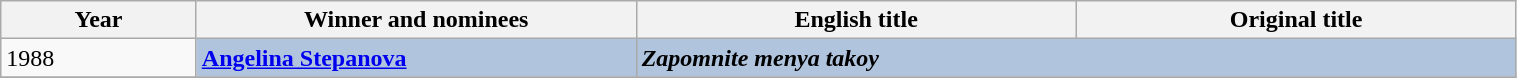<table class="wikitable" width="80%">
<tr>
<th width="8%"><strong>Year</strong></th>
<th width="18%"><strong>Winner and nominees</strong></th>
<th width="18%"><strong>English title</strong></th>
<th width="18%"><strong>Original title</strong></th>
</tr>
<tr>
<td rowspan=1>1988</td>
<td style="background:#B0C4DE;"><strong><a href='#'>Angelina Stepanova</a></strong></td>
<td colspan=2 style="background:#B0C4DE;"><strong><em>Zapomnite menya takoy</em></strong></td>
</tr>
<tr>
</tr>
</table>
